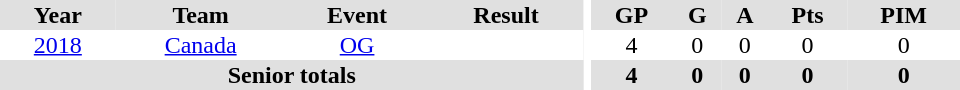<table border="0" cellpadding="1" cellspacing="0" ID="Table3" style="text-align:center; width:40em">
<tr ALIGN="center" bgcolor="#e0e0e0">
<th>Year</th>
<th>Team</th>
<th>Event</th>
<th>Result</th>
<th rowspan="99" bgcolor="#ffffff"></th>
<th>GP</th>
<th>G</th>
<th>A</th>
<th>Pts</th>
<th>PIM</th>
</tr>
<tr>
<td><a href='#'>2018</a></td>
<td><a href='#'>Canada</a></td>
<td><a href='#'>OG</a></td>
<td></td>
<td>4</td>
<td>0</td>
<td>0</td>
<td>0</td>
<td>0</td>
</tr>
<tr bgcolor="#e0e0e0">
<th colspan="4">Senior totals</th>
<th>4</th>
<th>0</th>
<th>0</th>
<th>0</th>
<th>0</th>
</tr>
</table>
